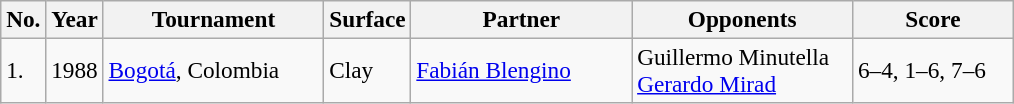<table class="sortable wikitable" style=font-size:97%>
<tr>
<th style="width:20px">No.</th>
<th style="width:30px">Year</th>
<th style="width:140px">Tournament</th>
<th style="width:50px">Surface</th>
<th style="width:140px">Partner</th>
<th style="width:140px">Opponents</th>
<th style="width:100px" class="unsortable">Score</th>
</tr>
<tr>
<td>1.</td>
<td>1988</td>
<td><a href='#'>Bogotá</a>, Colombia</td>
<td>Clay</td>
<td> <a href='#'>Fabián Blengino</a></td>
<td> Guillermo Minutella<br> <a href='#'>Gerardo Mirad</a></td>
<td>6–4, 1–6, 7–6</td>
</tr>
</table>
